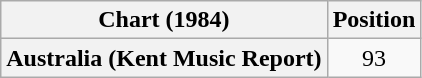<table class="wikitable plainrowheaders" style="text-align:center">
<tr>
<th scope="col">Chart (1984)</th>
<th scope="col">Position</th>
</tr>
<tr>
<th scope="row">Australia (Kent Music Report)</th>
<td>93</td>
</tr>
</table>
